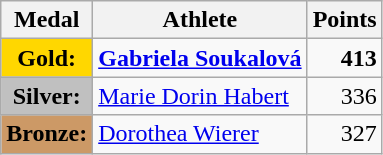<table class="wikitable">
<tr>
<th>Medal</th>
<th>Athlete</th>
<th>Points</th>
</tr>
<tr>
<td style="text-align:center;background-color:gold;"><strong>Gold:</strong></td>
<td> <strong><a href='#'>Gabriela Soukalová</a></strong></td>
<td align="right"><strong>413</strong></td>
</tr>
<tr>
<td style="text-align:center;background-color:silver;"><strong>Silver:</strong></td>
<td> <a href='#'>Marie Dorin Habert</a></td>
<td align="right">336</td>
</tr>
<tr>
<td style="text-align:center;background-color:#CC9966;"><strong>Bronze:</strong></td>
<td> <a href='#'>Dorothea Wierer</a></td>
<td align="right">327</td>
</tr>
</table>
